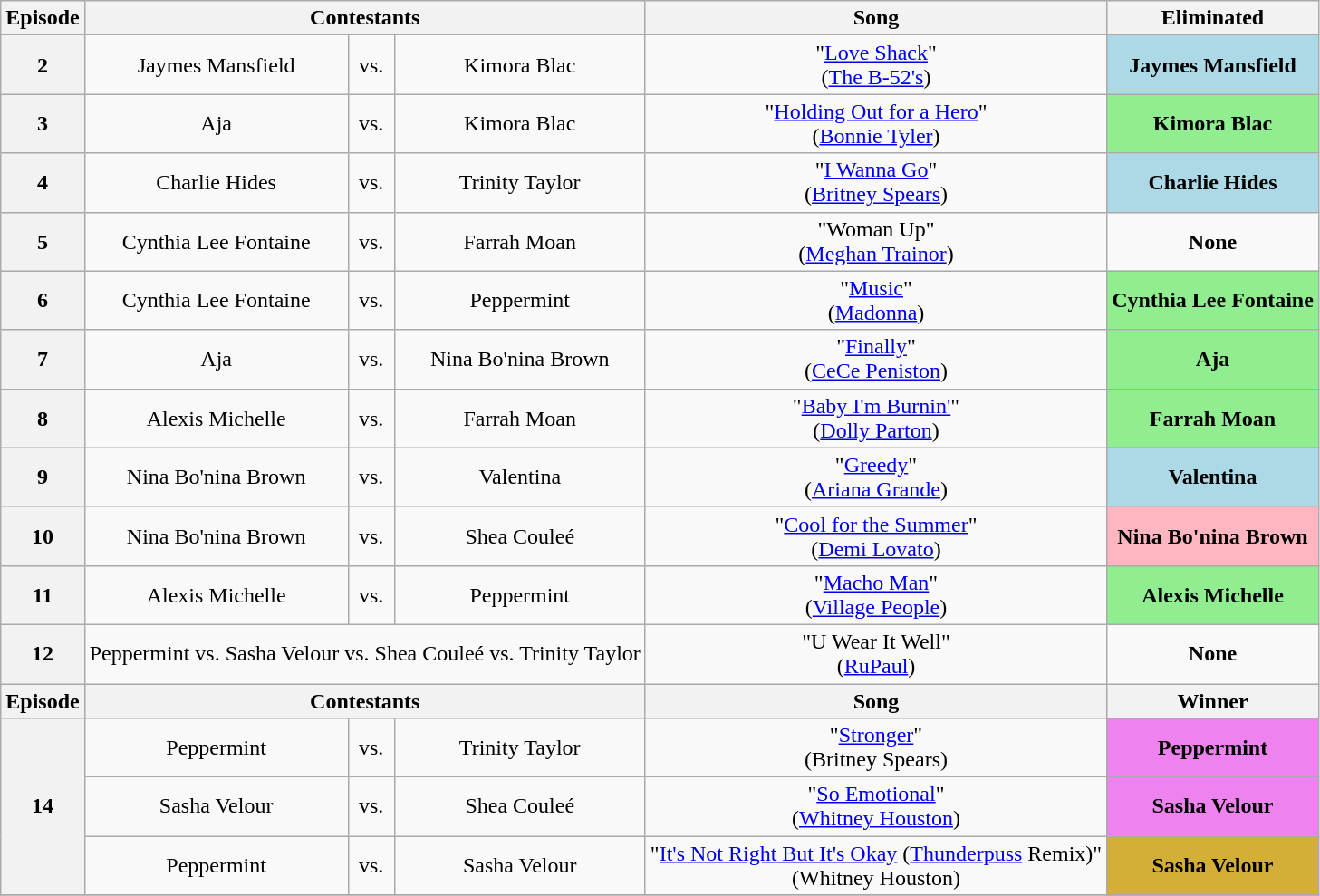<table class="wikitable" style="text-align:center">
<tr>
<th scope="col">Episode</th>
<th scope="col" colspan="3">Contestants</th>
<th scope="col">Song</th>
<th scope="col">Eliminated</th>
</tr>
<tr>
<th scope="row">2</th>
<td>Jaymes Mansfield</td>
<td>vs.</td>
<td>Kimora Blac</td>
<td>"<a href='#'>Love Shack</a>"<br>(<a href='#'>The B-52's</a>)</td>
<td bgcolor="lightblue"><strong>Jaymes Mansfield</strong></td>
</tr>
<tr>
<th scope="row">3</th>
<td>Aja</td>
<td>vs.</td>
<td>Kimora Blac</td>
<td>"<a href='#'>Holding Out for a Hero</a>"<br>(<a href='#'>Bonnie Tyler</a>)</td>
<td bgcolor="lightgreen"><strong>Kimora Blac</strong></td>
</tr>
<tr>
<th scope="row">4</th>
<td>Charlie Hides</td>
<td>vs.</td>
<td>Trinity Taylor</td>
<td>"<a href='#'>I Wanna Go</a>"<br>(<a href='#'>Britney Spears</a>)</td>
<td bgcolor="lightblue"><strong>Charlie Hides</strong></td>
</tr>
<tr>
<th scope="row">5</th>
<td nowrap>Cynthia Lee Fontaine</td>
<td>vs.</td>
<td>Farrah Moan</td>
<td>"Woman Up"<br>(<a href='#'>Meghan Trainor</a>)</td>
<td><strong>None</strong></td>
</tr>
<tr>
<th scope="row">6</th>
<td>Cynthia Lee Fontaine</td>
<td>vs.</td>
<td>Peppermint</td>
<td>"<a href='#'>Music</a>"<br>(<a href='#'>Madonna</a>)</td>
<td nowrap bgcolor="lightgreen"><strong>Cynthia Lee Fontaine</strong></td>
</tr>
<tr>
<th scope="row">7</th>
<td>Aja</td>
<td>vs.</td>
<td nowrap>Nina Bo'nina Brown</td>
<td>"<a href='#'>Finally</a>"<br>(<a href='#'>CeCe Peniston</a>)</td>
<td bgcolor="lightgreen"><strong>Aja</strong></td>
</tr>
<tr>
<th scope="row">8</th>
<td>Alexis Michelle</td>
<td>vs.</td>
<td>Farrah Moan</td>
<td>"<a href='#'>Baby I'm Burnin'</a>"<br>(<a href='#'>Dolly Parton</a>)</td>
<td bgcolor="lightgreen"><strong>Farrah Moan</strong></td>
</tr>
<tr>
<th scope="row">9</th>
<td>Nina Bo'nina Brown</td>
<td>vs.</td>
<td>Valentina</td>
<td>"<a href='#'>Greedy</a>"<br>(<a href='#'>Ariana Grande</a>)</td>
<td bgcolor="lightblue"><strong>Valentina</strong></td>
</tr>
<tr>
<th scope="row">10</th>
<td>Nina Bo'nina Brown</td>
<td>vs.</td>
<td>Shea Couleé</td>
<td>"<a href='#'>Cool for the Summer</a>"<br>(<a href='#'>Demi Lovato</a>)</td>
<td bgcolor="lightpink"><strong>Nina Bo'nina Brown</strong></td>
</tr>
<tr>
<th scope="row">11</th>
<td>Alexis Michelle</td>
<td>vs.</td>
<td>Peppermint</td>
<td>"<a href='#'>Macho Man</a>"<br>(<a href='#'>Village People</a>)</td>
<td bgcolor="lightgreen"><strong>Alexis Michelle</strong></td>
</tr>
<tr>
<th scope="row">12</th>
<td colspan="3">Peppermint vs. Sasha Velour vs. Shea Couleé vs. Trinity Taylor</td>
<td>"U Wear It Well"<br>(<a href='#'>RuPaul</a>)</td>
<td><strong>None</strong></td>
</tr>
<tr>
<th scope="col">Episode</th>
<th scope="col" colspan="3">Contestants</th>
<th scope="col">Song</th>
<th scope="col">Winner</th>
</tr>
<tr>
<th scope="row" rowspan="3">14</th>
<td>Peppermint</td>
<td>vs.</td>
<td>Trinity Taylor</td>
<td>"<a href='#'>Stronger</a>"<br>(Britney Spears)</td>
<td bgcolor="violet"><strong>Peppermint</strong></td>
</tr>
<tr>
<td>Sasha Velour</td>
<td>vs.</td>
<td>Shea Couleé</td>
<td>"<a href='#'>So Emotional</a>"<br>(<a href='#'>Whitney Houston</a>)</td>
<td bgcolor="violet"><strong>Sasha Velour</strong></td>
</tr>
<tr>
<td>Peppermint</td>
<td>vs.</td>
<td>Sasha Velour</td>
<td nowrap>"<a href='#'>It's Not Right But It's Okay</a> (<a href='#'>Thunderpuss</a> Remix)"<br>(Whitney Houston)</td>
<td bgcolor="#D4AF37"><strong>Sasha Velour</strong></td>
</tr>
<tr>
</tr>
</table>
